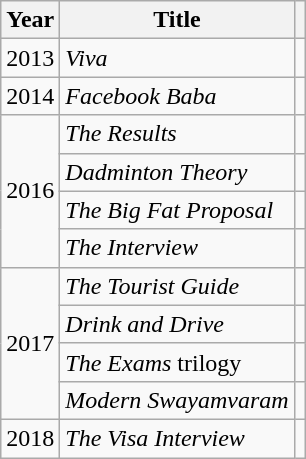<table class="wikitable sortable">
<tr>
<th>Year</th>
<th>Title</th>
<th scope="col" class="unsortable"></th>
</tr>
<tr>
<td>2013</td>
<td><em>Viva</em></td>
<td></td>
</tr>
<tr>
<td>2014</td>
<td><em>Facebook Baba</em></td>
<td></td>
</tr>
<tr>
<td rowspan="4">2016</td>
<td><em>The Results </em></td>
<td></td>
</tr>
<tr>
<td><em>Dadminton Theory</em></td>
<td></td>
</tr>
<tr>
<td><em>The Big Fat Proposal</em></td>
<td></td>
</tr>
<tr>
<td><em>The Interview</em></td>
<td></td>
</tr>
<tr>
<td rowspan="4">2017</td>
<td><em>The Tourist Guide</em></td>
<td></td>
</tr>
<tr>
<td><em>Drink and Drive</em></td>
<td></td>
</tr>
<tr>
<td><em>The Exams</em> trilogy</td>
<td></td>
</tr>
<tr>
<td><em>Modern Swayamvaram</em></td>
<td></td>
</tr>
<tr>
<td>2018</td>
<td><em>The Visa Interview</em></td>
<td></td>
</tr>
</table>
